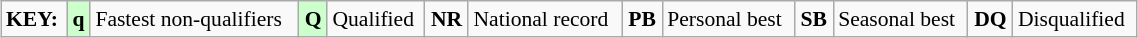<table class="wikitable" style="margin:0.5em auto; font-size:90%;position:relative;" width=60%>
<tr>
<td><strong>KEY:</strong></td>
<td bgcolor=ccffcc align=center><strong>q</strong></td>
<td>Fastest non-qualifiers</td>
<td bgcolor=ccffcc align=center><strong>Q</strong></td>
<td>Qualified</td>
<td align=center><strong>NR</strong></td>
<td>National record</td>
<td align=center><strong>PB</strong></td>
<td>Personal best</td>
<td align=center><strong>SB</strong></td>
<td>Seasonal best</td>
<td align=center><strong>DQ</strong></td>
<td>Disqualified</td>
</tr>
</table>
